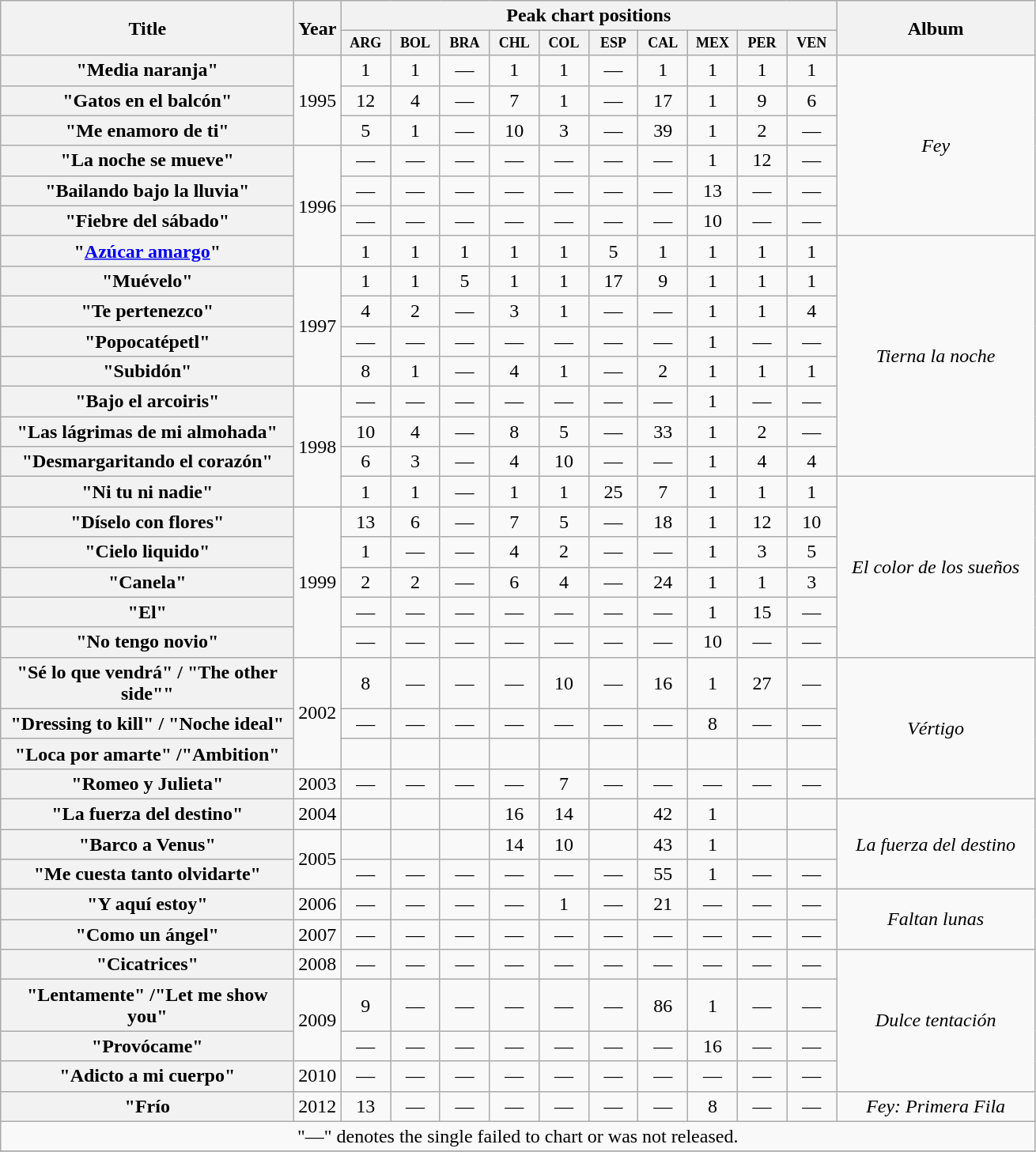<table class="wikitable plainrowheaders" style="text-align:center;">
<tr>
<th rowspan="2" scope="col" style="width:15em;">Title</th>
<th rowspan="2" scope="col" style="width:2em;">Year</th>
<th colspan="10">Peak chart positions</th>
<th rowspan="2" scope="col" style="width:10em;">Album</th>
</tr>
<tr>
<th style="width:3em;font-size:75%">ARG<br></th>
<th style="width:3em;font-size:75%">BOL</th>
<th style="width:3em;font-size:75%">BRA</th>
<th style="width:3em;font-size:75%">CHL</th>
<th style="width:3em;font-size:75%">COL</th>
<th style="width:3em;font-size:75%">ESP<br></th>
<th style="width:3em;font-size:75%">CAL</th>
<th style="width:3em;font-size:75%">MEX<br></th>
<th style="width:3em;font-size:75%">PER</th>
<th style="width:3em;font-size:75%">VEN<br></th>
</tr>
<tr>
<th scope="row">"Media naranja"</th>
<td align="center" rowspan="3">1995</td>
<td>1</td>
<td>1</td>
<td>—</td>
<td>1</td>
<td>1</td>
<td>—</td>
<td>1</td>
<td>1</td>
<td>1</td>
<td>1</td>
<td align="center" rowspan="6"><em>Fey</em></td>
</tr>
<tr>
<th scope="row">"Gatos en el balcón"</th>
<td>12</td>
<td>4</td>
<td>—</td>
<td>7</td>
<td>1</td>
<td>—</td>
<td>17</td>
<td>1</td>
<td>9</td>
<td>6</td>
</tr>
<tr>
<th scope="row">"Me enamoro de ti"</th>
<td>5</td>
<td>1</td>
<td>—</td>
<td>10</td>
<td>3</td>
<td>—</td>
<td>39</td>
<td>1</td>
<td>2</td>
<td>—</td>
</tr>
<tr>
<th scope="row">"La noche se mueve"</th>
<td align="center" rowspan="4">1996</td>
<td>—</td>
<td>—</td>
<td>—</td>
<td>—</td>
<td>—</td>
<td>—</td>
<td>—</td>
<td>1</td>
<td>12</td>
<td>—</td>
</tr>
<tr>
<th scope="row">"Bailando bajo la lluvia"</th>
<td>—</td>
<td>—</td>
<td>—</td>
<td>—</td>
<td>—</td>
<td>—</td>
<td>—</td>
<td>13</td>
<td>—</td>
<td>—</td>
</tr>
<tr>
<th scope="row">"Fiebre del sábado"</th>
<td>—</td>
<td>—</td>
<td>—</td>
<td>—</td>
<td>—</td>
<td>—</td>
<td>—</td>
<td>10</td>
<td>—</td>
<td>—</td>
</tr>
<tr>
<th scope="row">"<a href='#'>Azúcar amargo</a>"</th>
<td>1</td>
<td>1</td>
<td>1</td>
<td>1</td>
<td>1</td>
<td>5</td>
<td>1</td>
<td>1</td>
<td>1</td>
<td>1</td>
<td align="center" rowspan="8"><em>Tierna la noche</em></td>
</tr>
<tr>
<th scope="row">"Muévelo"</th>
<td align="left" rowspan="4">1997</td>
<td>1</td>
<td>1</td>
<td>5</td>
<td>1</td>
<td>1</td>
<td>17</td>
<td>9</td>
<td>1</td>
<td>1</td>
<td>1</td>
</tr>
<tr>
<th scope="row">"Te pertenezco"</th>
<td>4</td>
<td>2</td>
<td>—</td>
<td>3</td>
<td>1</td>
<td>—</td>
<td>—</td>
<td>1</td>
<td>1</td>
<td>4</td>
</tr>
<tr>
<th scope="row">"Popocatépetl"</th>
<td>—</td>
<td>—</td>
<td>—</td>
<td>—</td>
<td>—</td>
<td>—</td>
<td>—</td>
<td>1</td>
<td>—</td>
<td>—</td>
</tr>
<tr>
<th scope="row">"Subidón"</th>
<td>8</td>
<td>1</td>
<td>—</td>
<td>4</td>
<td>1</td>
<td>—</td>
<td>2</td>
<td>1</td>
<td>1</td>
<td>1</td>
</tr>
<tr>
<th scope="row">"Bajo el arcoiris"</th>
<td align="left" rowspan="4">1998</td>
<td>—</td>
<td>—</td>
<td>—</td>
<td>—</td>
<td>—</td>
<td>—</td>
<td>—</td>
<td>1</td>
<td>—</td>
<td>—</td>
</tr>
<tr>
<th scope="row">"Las lágrimas de mi almohada"</th>
<td>10</td>
<td>4</td>
<td>—</td>
<td>8</td>
<td>5</td>
<td>—</td>
<td>33</td>
<td>1</td>
<td>2</td>
<td>—</td>
</tr>
<tr>
<th scope="row">"Desmargaritando el corazón"</th>
<td>6</td>
<td>3</td>
<td>—</td>
<td>4</td>
<td>10</td>
<td>—</td>
<td>—</td>
<td>1</td>
<td>4</td>
<td>4</td>
</tr>
<tr>
<th scope="row">"Ni tu ni nadie"</th>
<td>1</td>
<td>1</td>
<td>—</td>
<td>1</td>
<td>1</td>
<td>25</td>
<td>7</td>
<td>1</td>
<td>1</td>
<td>1</td>
<td align="center" rowspan="6"><em>El color de los sueños</em></td>
</tr>
<tr>
<th scope="row">"Díselo con flores"</th>
<td align="left" rowspan="5">1999</td>
<td>13</td>
<td>6</td>
<td>—</td>
<td>7</td>
<td>5</td>
<td>—</td>
<td>18</td>
<td>1</td>
<td>12</td>
<td>10</td>
</tr>
<tr>
<th scope="row">"Cielo liquido"</th>
<td>1</td>
<td>—</td>
<td>—</td>
<td>4</td>
<td>2</td>
<td>—</td>
<td>—</td>
<td>1</td>
<td>3</td>
<td>5</td>
</tr>
<tr>
<th scope="row">"Canela"</th>
<td>2</td>
<td>2</td>
<td>—</td>
<td>6</td>
<td>4</td>
<td>—</td>
<td>24</td>
<td>1</td>
<td>1</td>
<td>3</td>
</tr>
<tr>
<th scope="row">"El"</th>
<td>—</td>
<td>—</td>
<td>—</td>
<td>—</td>
<td>—</td>
<td>—</td>
<td>—</td>
<td>1</td>
<td>15</td>
<td>—</td>
</tr>
<tr>
<th scope="row">"No tengo novio"</th>
<td>—</td>
<td>—</td>
<td>—</td>
<td>—</td>
<td>—</td>
<td>—</td>
<td>—</td>
<td>10</td>
<td>—</td>
<td>—</td>
</tr>
<tr>
<th scope="row">"Sé lo que vendrá" / "The other side""</th>
<td align="left" rowspan="3">2002</td>
<td>8</td>
<td>—</td>
<td>—</td>
<td>—</td>
<td>10</td>
<td>—</td>
<td>16</td>
<td>1</td>
<td>27</td>
<td>—</td>
<td align="center" rowspan="4"><em>Vértigo</em></td>
</tr>
<tr>
<th scope="row">"Dressing to kill" / "Noche ideal"</th>
<td>—</td>
<td>—</td>
<td>—</td>
<td>—</td>
<td>—</td>
<td>—</td>
<td>—</td>
<td>8</td>
<td>—</td>
<td>—</td>
</tr>
<tr>
<th scope="row">"Loca por amarte" /"Ambition"</th>
<td></td>
<td></td>
<td></td>
<td></td>
<td></td>
<td></td>
<td></td>
<td></td>
<td></td>
<td></td>
</tr>
<tr>
<th scope="row">"Romeo y Julieta"</th>
<td align="left" rowspan="1">2003</td>
<td>—</td>
<td>—</td>
<td>—</td>
<td>—</td>
<td>7</td>
<td>—</td>
<td>—</td>
<td>—</td>
<td>—</td>
<td>—</td>
</tr>
<tr>
<th scope="row">"La fuerza del destino"</th>
<td align="left" rowspan="1">2004</td>
<td></td>
<td></td>
<td></td>
<td>16</td>
<td>14</td>
<td></td>
<td>42</td>
<td>1</td>
<td></td>
<td></td>
<td align="center" rowspan="3"><em>La fuerza del destino</em></td>
</tr>
<tr>
<th scope="row">"Barco a Venus"</th>
<td align="center" rowspan="2">2005</td>
<td></td>
<td></td>
<td></td>
<td>14</td>
<td>10</td>
<td></td>
<td>43</td>
<td>1</td>
<td></td>
<td></td>
</tr>
<tr>
<th scope="row">"Me cuesta tanto olvidarte"</th>
<td>—</td>
<td>—</td>
<td>—</td>
<td>—</td>
<td>—</td>
<td>—</td>
<td>55</td>
<td>1</td>
<td>—</td>
<td>—</td>
</tr>
<tr>
<th scope="row">"Y aquí estoy"</th>
<td align="center" rowspan="1">2006</td>
<td>—</td>
<td>—</td>
<td>—</td>
<td>—</td>
<td>1</td>
<td>—</td>
<td>21</td>
<td>—</td>
<td>—</td>
<td>—</td>
<td align="center" rowspan="2"><em>Faltan lunas</em></td>
</tr>
<tr>
<th scope="row">"Como un ángel"</th>
<td align="center" rowspan="1">2007</td>
<td>—</td>
<td>—</td>
<td>—</td>
<td>—</td>
<td>—</td>
<td>—</td>
<td>—</td>
<td>—</td>
<td>—</td>
<td>—</td>
</tr>
<tr>
<th scope="row">"Cicatrices"</th>
<td align="center" rowspan="1">2008</td>
<td>—</td>
<td>—</td>
<td>—</td>
<td>—</td>
<td>—</td>
<td>—</td>
<td>—</td>
<td>—</td>
<td>—</td>
<td>—</td>
<td align="center" rowspan="4"><em>Dulce tentación</em></td>
</tr>
<tr>
<th scope="row">"Lentamente" /"Let me show you"</th>
<td align="center" rowspan="2">2009</td>
<td>9</td>
<td>—</td>
<td>—</td>
<td>—</td>
<td>—</td>
<td>—</td>
<td>86</td>
<td>1</td>
<td>—</td>
<td>—</td>
</tr>
<tr>
<th scope="row">"Provócame"</th>
<td>—</td>
<td>—</td>
<td>—</td>
<td>—</td>
<td>—</td>
<td>—</td>
<td>—</td>
<td>16</td>
<td>—</td>
<td>—</td>
</tr>
<tr>
<th scope="row">"Adicto a mi cuerpo"</th>
<td align="center" rowspan="1">2010</td>
<td>—</td>
<td>—</td>
<td>—</td>
<td>—</td>
<td>—</td>
<td>—</td>
<td>—</td>
<td>—</td>
<td>—</td>
<td>—</td>
</tr>
<tr>
<th scope="row">"Frío</th>
<td align="center" rowspan="1">2012</td>
<td>13</td>
<td>—</td>
<td>—</td>
<td>—</td>
<td>—</td>
<td>—</td>
<td>—</td>
<td>8</td>
<td>—</td>
<td>—</td>
<td align="center" rowspan="1"><em>Fey: Primera Fila</em></td>
</tr>
<tr>
<td colspan="20">"—" denotes the single failed to chart or was not released.</td>
</tr>
<tr>
</tr>
</table>
